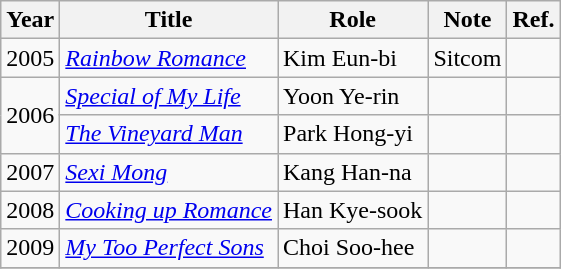<table class="wikitable sortable">
<tr>
<th>Year</th>
<th>Title</th>
<th>Role</th>
<th class="unsortable">Note</th>
<th class="unsortable">Ref.</th>
</tr>
<tr>
<td>2005</td>
<td><em><a href='#'>Rainbow Romance</a></em></td>
<td>Kim Eun-bi</td>
<td>Sitcom</td>
<td></td>
</tr>
<tr>
<td rowspan="2">2006</td>
<td><em><a href='#'>Special of My Life</a></em></td>
<td>Yoon Ye-rin</td>
<td></td>
<td></td>
</tr>
<tr>
<td><em><a href='#'>The Vineyard Man</a></em></td>
<td>Park Hong-yi</td>
<td></td>
<td></td>
</tr>
<tr>
<td>2007</td>
<td><em><a href='#'>Sexi Mong</a></em></td>
<td>Kang Han-na</td>
<td></td>
<td></td>
</tr>
<tr>
<td>2008</td>
<td><em><a href='#'>Cooking up Romance</a></em></td>
<td>Han Kye-sook</td>
<td></td>
<td></td>
</tr>
<tr>
<td>2009</td>
<td><em><a href='#'>My Too Perfect Sons</a></em></td>
<td>Choi Soo-hee</td>
<td></td>
<td></td>
</tr>
<tr>
</tr>
</table>
